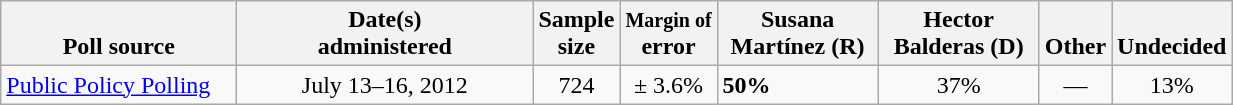<table class="wikitable">
<tr valign= bottom>
<th style="width:150px;">Poll source</th>
<th style="width:190px;">Date(s)<br>administered</th>
<th class=small>Sample<br>size</th>
<th><small>Margin of</small><br>error</th>
<th style="width:100px;">Susana<br>Martínez (R)</th>
<th style="width:100px;">Hector<br>Balderas (D)</th>
<th style="width:40px;">Other</th>
<th style="width:40px;">Undecided</th>
</tr>
<tr>
<td><a href='#'>Public Policy Polling</a></td>
<td align=center>July 13–16, 2012</td>
<td align=center>724</td>
<td align=center>± 3.6%</td>
<td><strong>50%</strong></td>
<td align=center>37%</td>
<td align=center>—</td>
<td align=center>13%</td>
</tr>
</table>
